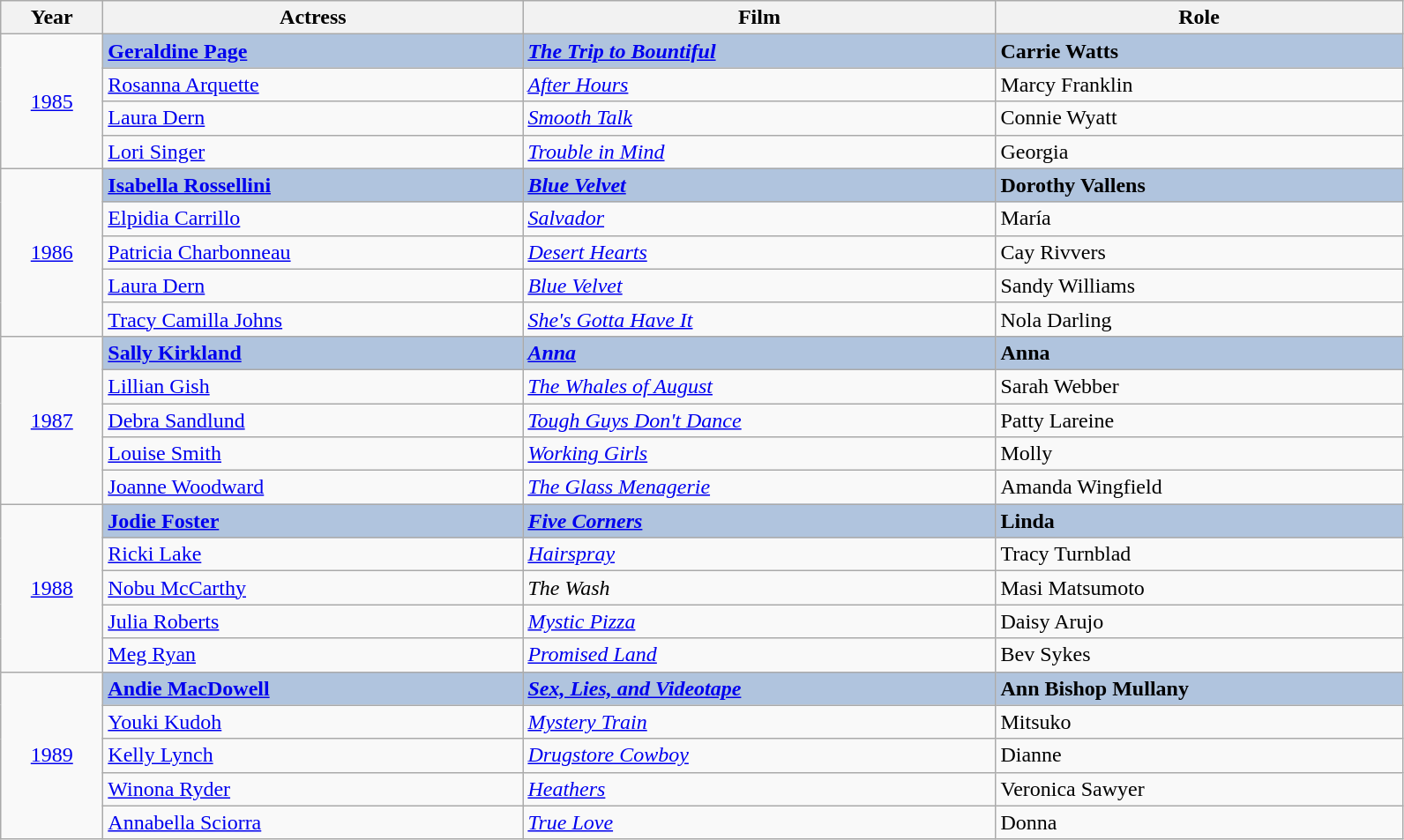<table class=wikitable style="width="87%">
<tr>
<th width="70"><strong>Year</strong></th>
<th width="310"><strong>Actress</strong></th>
<th width="350"><strong>Film</strong></th>
<th width="300"><strong>Role</strong></th>
</tr>
<tr>
<td rowspan="4" style="text-align:center;"><a href='#'>1985</a><br></td>
<td style="background:#B0C4DE;"><strong><a href='#'>Geraldine Page</a></strong></td>
<td style="background:#B0C4DE;"><strong><em><a href='#'>The Trip to Bountiful</a></em></strong></td>
<td style="background:#B0C4DE;"><strong>Carrie Watts</strong></td>
</tr>
<tr>
<td><a href='#'>Rosanna Arquette</a></td>
<td><em><a href='#'>After Hours</a></em></td>
<td>Marcy Franklin</td>
</tr>
<tr>
<td><a href='#'>Laura Dern</a></td>
<td><em><a href='#'>Smooth Talk</a></em></td>
<td>Connie Wyatt</td>
</tr>
<tr>
<td><a href='#'>Lori Singer</a></td>
<td><em><a href='#'>Trouble in Mind</a></em></td>
<td>Georgia</td>
</tr>
<tr>
<td rowspan="5" style="text-align:center;"><a href='#'>1986</a></td>
<td style="background:#B0C4DE;"><strong><a href='#'>Isabella Rossellini</a></strong></td>
<td style="background:#B0C4DE;"><strong><em><a href='#'>Blue Velvet</a></em></strong></td>
<td style="background:#B0C4DE;"><strong>Dorothy Vallens</strong></td>
</tr>
<tr>
<td><a href='#'>Elpidia Carrillo</a></td>
<td><em><a href='#'>Salvador</a></em></td>
<td>María</td>
</tr>
<tr>
<td><a href='#'>Patricia Charbonneau</a></td>
<td><em><a href='#'>Desert Hearts</a></em></td>
<td>Cay Rivvers</td>
</tr>
<tr>
<td><a href='#'>Laura Dern</a></td>
<td><em><a href='#'>Blue Velvet</a></em></td>
<td>Sandy Williams</td>
</tr>
<tr>
<td><a href='#'>Tracy Camilla Johns</a></td>
<td><em><a href='#'>She's Gotta Have It</a></em></td>
<td>Nola Darling</td>
</tr>
<tr>
<td rowspan="5" style="text-align:center;"><a href='#'>1987</a></td>
<td style="background:#B0C4DE;"><strong><a href='#'>Sally Kirkland</a></strong></td>
<td style="background:#B0C4DE;"><strong><em><a href='#'>Anna</a></em></strong></td>
<td style="background:#B0C4DE;"><strong>Anna</strong></td>
</tr>
<tr>
<td><a href='#'>Lillian Gish</a></td>
<td><em><a href='#'>The Whales of August</a></em></td>
<td>Sarah Webber</td>
</tr>
<tr>
<td><a href='#'>Debra Sandlund</a></td>
<td><em><a href='#'>Tough Guys Don't Dance</a></em></td>
<td>Patty Lareine</td>
</tr>
<tr>
<td><a href='#'>Louise Smith</a></td>
<td><em><a href='#'>Working Girls</a></em></td>
<td>Molly</td>
</tr>
<tr>
<td><a href='#'>Joanne Woodward</a></td>
<td><em><a href='#'>The Glass Menagerie</a></em></td>
<td>Amanda Wingfield</td>
</tr>
<tr>
<td rowspan="5" style="text-align:center;"><a href='#'>1988</a></td>
<td style="background:#B0C4DE;"><strong><a href='#'>Jodie Foster</a></strong></td>
<td style="background:#B0C4DE;"><strong><em><a href='#'>Five Corners</a></em></strong></td>
<td style="background:#B0C4DE;"><strong>Linda</strong></td>
</tr>
<tr>
<td><a href='#'>Ricki Lake</a></td>
<td><em><a href='#'>Hairspray</a></em></td>
<td>Tracy Turnblad</td>
</tr>
<tr>
<td><a href='#'>Nobu McCarthy</a></td>
<td><em>The Wash</em></td>
<td>Masi Matsumoto</td>
</tr>
<tr>
<td><a href='#'>Julia Roberts</a></td>
<td><em><a href='#'>Mystic Pizza</a></em></td>
<td>Daisy Arujo</td>
</tr>
<tr>
<td><a href='#'>Meg Ryan</a></td>
<td><em><a href='#'>Promised Land</a></em></td>
<td>Bev Sykes</td>
</tr>
<tr>
<td rowspan="5" style="text-align:center;"><a href='#'>1989</a></td>
<td style="background:#B0C4DE;"><strong><a href='#'>Andie MacDowell</a></strong></td>
<td style="background:#B0C4DE;"><strong><em><a href='#'>Sex, Lies, and Videotape</a></em></strong></td>
<td style="background:#B0C4DE;"><strong>Ann Bishop Mullany</strong></td>
</tr>
<tr>
<td><a href='#'>Youki Kudoh</a></td>
<td><em><a href='#'>Mystery Train</a></em></td>
<td>Mitsuko</td>
</tr>
<tr>
<td><a href='#'>Kelly Lynch</a></td>
<td><em><a href='#'>Drugstore Cowboy</a></em></td>
<td>Dianne</td>
</tr>
<tr>
<td><a href='#'>Winona Ryder</a></td>
<td><em><a href='#'>Heathers</a></em></td>
<td>Veronica Sawyer</td>
</tr>
<tr>
<td><a href='#'>Annabella Sciorra</a></td>
<td><em><a href='#'>True Love</a></em></td>
<td>Donna</td>
</tr>
</table>
